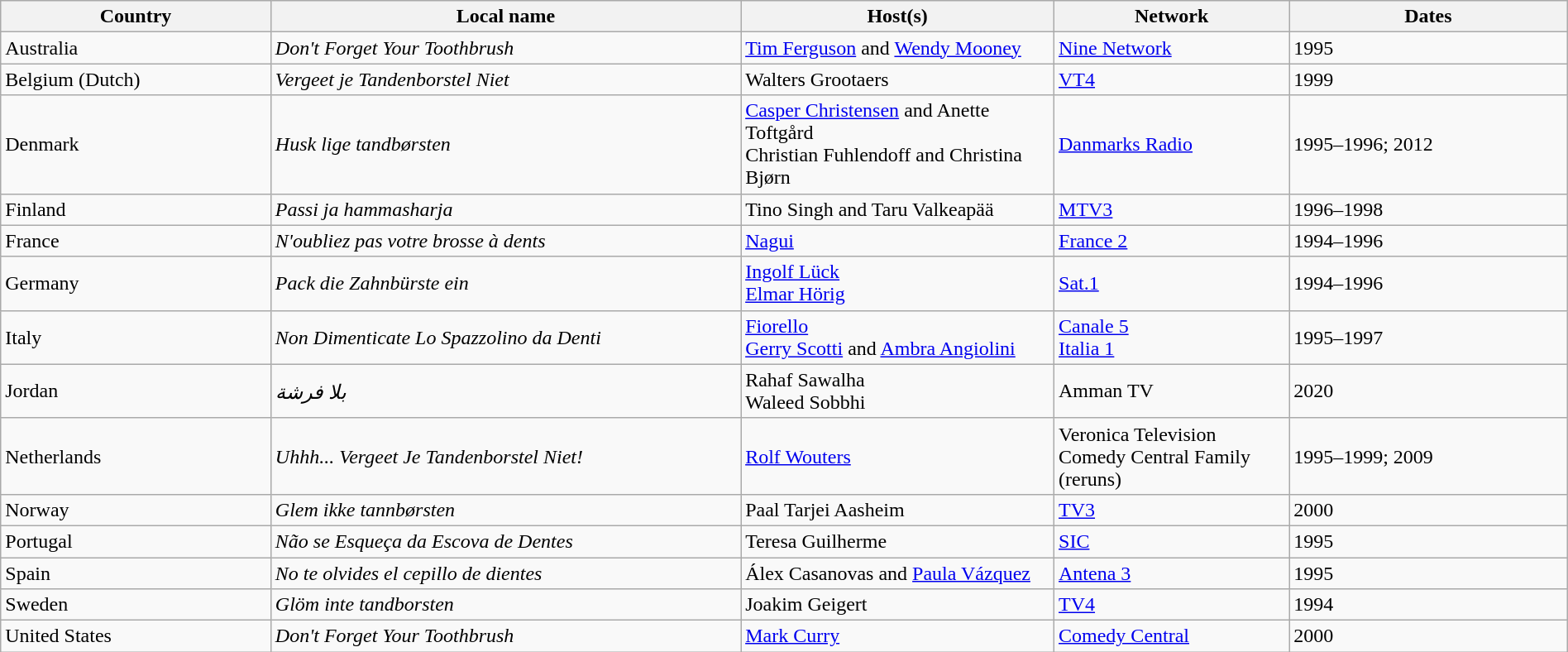<table class="wikitable" font-size:100% width=100%>
<tr>
<th>Country</th>
<th width="30%">Local name</th>
<th width="20%">Host(s)</th>
<th width="15%">Network</th>
<th>Dates</th>
</tr>
<tr>
<td>Australia</td>
<td><em>Don't Forget Your Toothbrush</em></td>
<td><a href='#'>Tim Ferguson</a> and <a href='#'>Wendy Mooney</a></td>
<td><a href='#'>Nine Network</a></td>
<td>1995</td>
</tr>
<tr>
<td>Belgium (Dutch)</td>
<td><em>Vergeet je Tandenborstel Niet</em></td>
<td>Walters Grootaers</td>
<td><a href='#'>VT4</a></td>
<td>1999</td>
</tr>
<tr>
<td>Denmark</td>
<td><em>Husk lige tandbørsten</em></td>
<td><a href='#'>Casper Christensen</a> and Anette Toftgård<br>Christian Fuhlendoff and Christina Bjørn</td>
<td><a href='#'>Danmarks Radio</a></td>
<td>1995–1996; 2012</td>
</tr>
<tr>
<td>Finland</td>
<td><em>Passi ja hammasharja</em></td>
<td>Tino Singh and Taru Valkeapää</td>
<td><a href='#'>MTV3</a></td>
<td>1996–1998</td>
</tr>
<tr>
<td>France</td>
<td><em>N'oubliez pas votre brosse à dents</em></td>
<td><a href='#'>Nagui</a></td>
<td><a href='#'>France 2</a></td>
<td>1994–1996</td>
</tr>
<tr>
<td>Germany</td>
<td><em>Pack die Zahnbürste ein</em></td>
<td><a href='#'>Ingolf Lück</a><br><a href='#'>Elmar Hörig</a></td>
<td><a href='#'>Sat.1</a></td>
<td>1994–1996</td>
</tr>
<tr>
<td>Italy</td>
<td><em>Non Dimenticate Lo Spazzolino da Denti</em></td>
<td><a href='#'>Fiorello</a><br><a href='#'>Gerry Scotti</a> and <a href='#'>Ambra Angiolini</a></td>
<td><a href='#'>Canale 5</a><br><a href='#'>Italia 1</a></td>
<td>1995–1997</td>
</tr>
<tr>
<td>Jordan</td>
<td><em>بلا فرشة</em></td>
<td>Rahaf Sawalha<br>Waleed Sobbhi</td>
<td>Amman TV</td>
<td>2020</td>
</tr>
<tr>
<td>Netherlands</td>
<td><em>Uhhh... Vergeet Je Tandenborstel Niet!</em></td>
<td><a href='#'>Rolf Wouters</a></td>
<td>Veronica Television<br>Comedy Central Family (reruns)</td>
<td>1995–1999; 2009</td>
</tr>
<tr>
<td>Norway</td>
<td><em>Glem ikke tannbørsten</em></td>
<td>Paal Tarjei Aasheim</td>
<td><a href='#'>TV3</a></td>
<td>2000</td>
</tr>
<tr>
<td>Portugal</td>
<td><em>Não se Esqueça da Escova de Dentes</em></td>
<td>Teresa Guilherme</td>
<td><a href='#'>SIC</a></td>
<td>1995</td>
</tr>
<tr>
<td>Spain</td>
<td><em>No te olvides el cepillo de dientes</em></td>
<td>Álex Casanovas and <a href='#'>Paula Vázquez</a></td>
<td><a href='#'>Antena 3</a></td>
<td>1995</td>
</tr>
<tr>
<td>Sweden</td>
<td><em>Glöm inte tandborsten</em></td>
<td>Joakim Geigert</td>
<td><a href='#'>TV4</a></td>
<td>1994</td>
</tr>
<tr>
<td>United States</td>
<td><em>Don't Forget Your Toothbrush</em></td>
<td><a href='#'>Mark Curry</a></td>
<td><a href='#'>Comedy Central</a></td>
<td>2000</td>
</tr>
</table>
